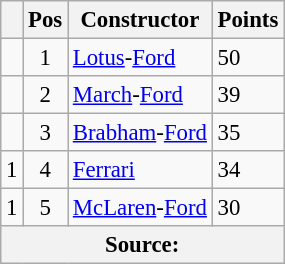<table class="wikitable" style="font-size: 95%;">
<tr>
<th></th>
<th>Pos</th>
<th>Constructor</th>
<th>Points</th>
</tr>
<tr>
<td align="left"></td>
<td align="center">1</td>
<td> <a href='#'>Lotus</a>-<a href='#'>Ford</a></td>
<td align="left">50</td>
</tr>
<tr>
<td align="left"></td>
<td align="center">2</td>
<td> <a href='#'>March</a>-<a href='#'>Ford</a></td>
<td align="left">39</td>
</tr>
<tr>
<td align="left"></td>
<td align="center">3</td>
<td> <a href='#'>Brabham</a>-<a href='#'>Ford</a></td>
<td align="left">35</td>
</tr>
<tr>
<td align="left"> 1</td>
<td align="center">4</td>
<td> <a href='#'>Ferrari</a></td>
<td align="left">34</td>
</tr>
<tr>
<td align="left"> 1</td>
<td align="center">5</td>
<td> <a href='#'>McLaren</a>-<a href='#'>Ford</a></td>
<td align="left">30</td>
</tr>
<tr>
<th colspan=4>Source:</th>
</tr>
</table>
